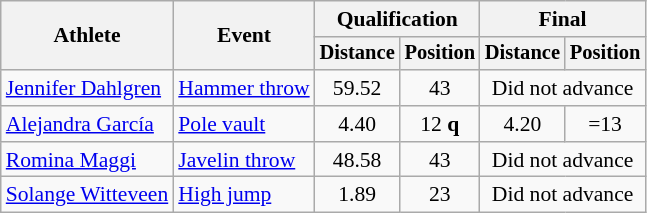<table class="wikitable" style="font-size:90%">
<tr>
<th rowspan="2">Athlete</th>
<th rowspan="2">Event</th>
<th colspan="2">Qualification</th>
<th colspan="2">Final</th>
</tr>
<tr style="font-size:95%">
<th>Distance</th>
<th>Position</th>
<th>Distance</th>
<th>Position</th>
</tr>
<tr align=center>
<td align=left><a href='#'>Jennifer Dahlgren</a></td>
<td align=left><a href='#'>Hammer throw</a></td>
<td>59.52</td>
<td>43</td>
<td colspan=2>Did not advance</td>
</tr>
<tr align=center>
<td align=left><a href='#'>Alejandra García</a></td>
<td align=left><a href='#'>Pole vault</a></td>
<td>4.40</td>
<td>12 <strong>q</strong></td>
<td>4.20</td>
<td>=13</td>
</tr>
<tr align=center>
<td align=left><a href='#'>Romina Maggi</a></td>
<td align=left><a href='#'>Javelin throw</a></td>
<td>48.58</td>
<td>43</td>
<td colspan=2>Did not advance</td>
</tr>
<tr align=center>
<td align=left><a href='#'>Solange Witteveen</a></td>
<td align=left><a href='#'>High jump</a></td>
<td>1.89</td>
<td>23</td>
<td colspan=2>Did not advance</td>
</tr>
</table>
